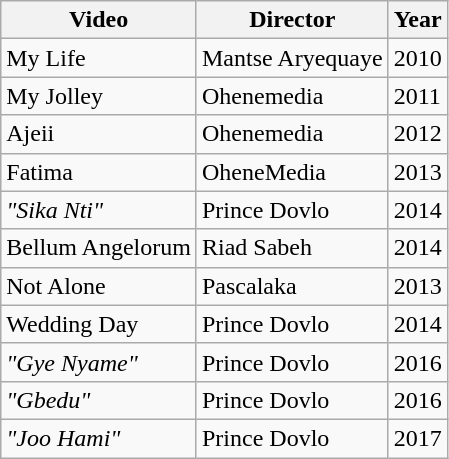<table class="wikitable">
<tr>
<th>Video</th>
<th>Director</th>
<th>Year</th>
</tr>
<tr>
<td>My Life</td>
<td>Mantse Aryequaye</td>
<td>2010</td>
</tr>
<tr>
<td>My Jolley</td>
<td>Ohenemedia</td>
<td>2011</td>
</tr>
<tr>
<td>Ajeii</td>
<td>Ohenemedia</td>
<td>2012</td>
</tr>
<tr>
<td>Fatima</td>
<td>OheneMedia</td>
<td>2013</td>
</tr>
<tr>
<td><em>"Sika Nti"</em></td>
<td>Prince Dovlo</td>
<td>2014</td>
</tr>
<tr>
<td>Bellum Angelorum</td>
<td>Riad Sabeh</td>
<td>2014</td>
</tr>
<tr>
<td>Not Alone</td>
<td>Pascalaka</td>
<td>2013</td>
</tr>
<tr>
<td>Wedding Day</td>
<td>Prince Dovlo</td>
<td>2014</td>
</tr>
<tr>
<td><em>"Gye Nyame"</em></td>
<td>Prince Dovlo</td>
<td>2016</td>
</tr>
<tr>
<td><em>"Gbedu"</em></td>
<td>Prince Dovlo</td>
<td>2016</td>
</tr>
<tr>
<td><em>"Joo Hami"</em></td>
<td>Prince Dovlo</td>
<td>2017</td>
</tr>
</table>
